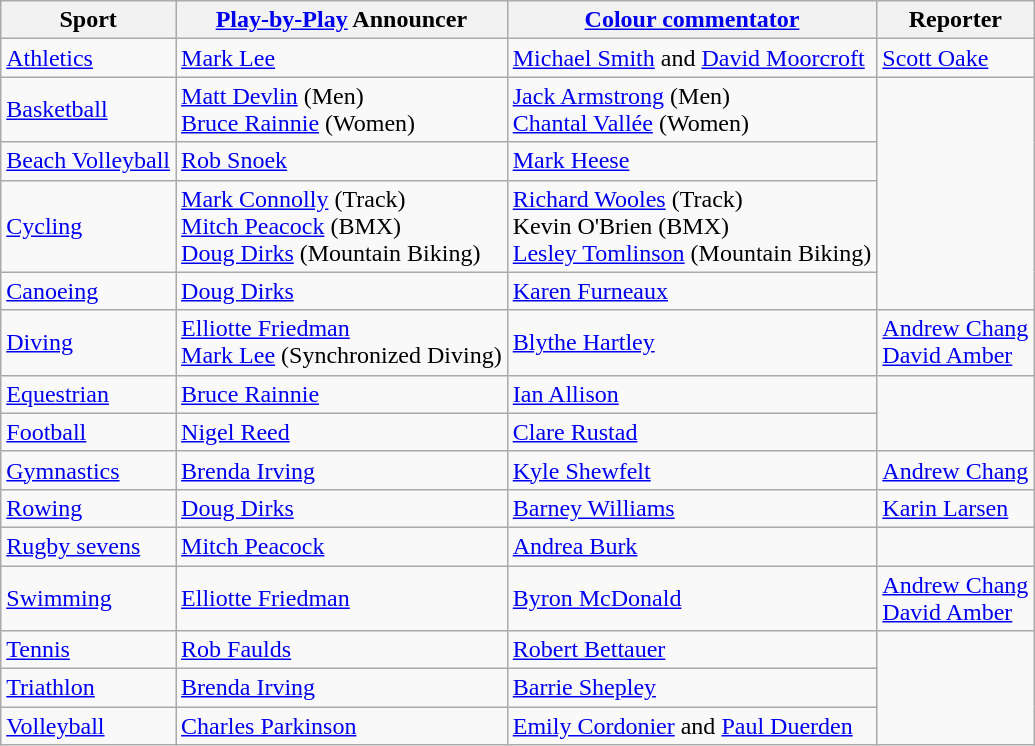<table class="wikitable">
<tr>
<th>Sport</th>
<th><a href='#'>Play-by-Play</a> Announcer</th>
<th><a href='#'>Colour commentator</a></th>
<th>Reporter</th>
</tr>
<tr>
<td><a href='#'>Athletics</a></td>
<td><a href='#'>Mark Lee</a></td>
<td><a href='#'>Michael Smith</a> and <a href='#'>David Moorcroft</a></td>
<td><a href='#'>Scott Oake</a></td>
</tr>
<tr>
<td><a href='#'>Basketball</a></td>
<td><a href='#'>Matt Devlin</a> (Men) <br><a href='#'>Bruce Rainnie</a> (Women)</td>
<td><a href='#'>Jack Armstrong</a> (Men)<br><a href='#'>Chantal Vallée</a> (Women)</td>
</tr>
<tr>
<td><a href='#'>Beach Volleyball</a></td>
<td><a href='#'>Rob Snoek</a></td>
<td><a href='#'>Mark Heese</a></td>
</tr>
<tr>
<td><a href='#'>Cycling</a></td>
<td><a href='#'>Mark Connolly</a> (Track)<br><a href='#'>Mitch Peacock</a>  (BMX)<br><a href='#'>Doug Dirks</a> (Mountain Biking)</td>
<td><a href='#'>Richard Wooles</a> (Track)<br>Kevin O'Brien (BMX) <br><a href='#'>Lesley Tomlinson</a> (Mountain Biking)</td>
</tr>
<tr>
<td><a href='#'>Canoeing</a></td>
<td><a href='#'>Doug Dirks</a></td>
<td><a href='#'>Karen Furneaux</a></td>
</tr>
<tr>
<td><a href='#'>Diving</a></td>
<td><a href='#'>Elliotte Friedman</a> <br><a href='#'>Mark Lee</a> (Synchronized Diving)</td>
<td><a href='#'>Blythe Hartley</a></td>
<td><a href='#'>Andrew Chang</a> <br><a href='#'>David Amber</a></td>
</tr>
<tr>
<td><a href='#'>Equestrian</a></td>
<td><a href='#'>Bruce Rainnie</a></td>
<td><a href='#'>Ian Allison</a></td>
</tr>
<tr>
<td><a href='#'>Football</a></td>
<td><a href='#'>Nigel Reed</a></td>
<td><a href='#'>Clare Rustad</a></td>
</tr>
<tr>
<td><a href='#'>Gymnastics</a></td>
<td><a href='#'>Brenda Irving</a></td>
<td><a href='#'>Kyle Shewfelt</a></td>
<td><a href='#'>Andrew Chang</a></td>
</tr>
<tr>
<td><a href='#'>Rowing</a></td>
<td><a href='#'>Doug Dirks</a></td>
<td><a href='#'>Barney Williams</a></td>
<td><a href='#'>Karin Larsen</a></td>
</tr>
<tr>
<td><a href='#'>Rugby sevens</a></td>
<td><a href='#'>Mitch Peacock</a></td>
<td><a href='#'>Andrea Burk</a></td>
</tr>
<tr>
<td><a href='#'>Swimming</a></td>
<td><a href='#'>Elliotte Friedman</a></td>
<td><a href='#'>Byron McDonald</a></td>
<td><a href='#'>Andrew Chang</a><br><a href='#'>David Amber</a></td>
</tr>
<tr>
<td><a href='#'>Tennis</a></td>
<td><a href='#'>Rob Faulds</a></td>
<td><a href='#'>Robert Bettauer</a></td>
</tr>
<tr>
<td><a href='#'>Triathlon</a></td>
<td><a href='#'>Brenda Irving</a></td>
<td><a href='#'>Barrie Shepley</a></td>
</tr>
<tr>
<td><a href='#'>Volleyball</a></td>
<td><a href='#'>Charles Parkinson</a></td>
<td><a href='#'>Emily Cordonier</a> and <a href='#'>Paul Duerden</a></td>
</tr>
</table>
